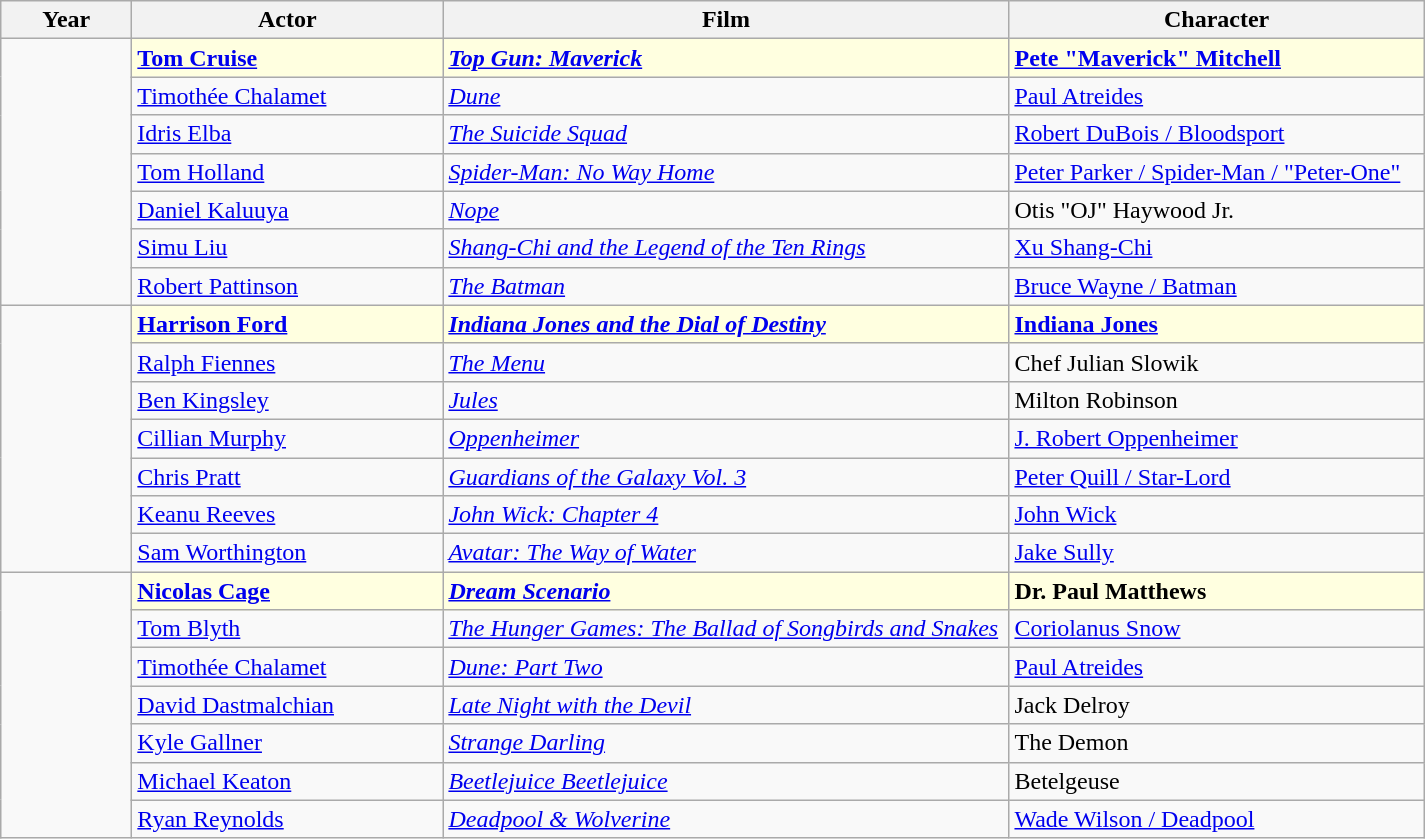<table class="wikitable" width="950px" border="1" cellpadding="5" cellspacing="0" align="centre">
<tr>
<th width="80px">Year</th>
<th width="200px">Actor</th>
<th width="370px">Film</th>
<th>Character</th>
</tr>
<tr>
<td rowspan=7></td>
<td style="background:lightyellow"><strong><a href='#'>Tom Cruise</a></strong></td>
<td style="background:lightyellow"><strong><em><a href='#'>Top Gun: Maverick</a></em></strong></td>
<td style="background:lightyellow"><strong><a href='#'>Pete "Maverick" Mitchell</a></strong></td>
</tr>
<tr>
<td><a href='#'>Timothée Chalamet</a></td>
<td><em><a href='#'>Dune</a></em></td>
<td><a href='#'>Paul Atreides</a></td>
</tr>
<tr>
<td><a href='#'>Idris Elba</a></td>
<td><em><a href='#'>The Suicide Squad</a></em></td>
<td><a href='#'>Robert DuBois / Bloodsport</a></td>
</tr>
<tr>
<td><a href='#'>Tom Holland</a></td>
<td><em><a href='#'>Spider-Man: No Way Home</a></em></td>
<td><a href='#'>Peter Parker / Spider-Man / "Peter-One"</a></td>
</tr>
<tr>
<td><a href='#'>Daniel Kaluuya</a></td>
<td><em><a href='#'>Nope</a></em></td>
<td>Otis "OJ" Haywood Jr.</td>
</tr>
<tr>
<td><a href='#'>Simu Liu</a></td>
<td><em><a href='#'>Shang-Chi and the Legend of the Ten Rings</a></em></td>
<td><a href='#'>Xu Shang-Chi</a></td>
</tr>
<tr>
<td><a href='#'>Robert Pattinson</a></td>
<td><em><a href='#'>The Batman</a></em></td>
<td><a href='#'>Bruce Wayne / Batman</a></td>
</tr>
<tr>
<td rowspan=7></td>
<td style="background:lightyellow"><strong><a href='#'>Harrison Ford</a></strong></td>
<td style="background:lightyellow"><strong><em><a href='#'>Indiana Jones and the Dial of Destiny</a></em></strong></td>
<td style="background:lightyellow"><strong><a href='#'>Indiana Jones</a></strong></td>
</tr>
<tr>
<td><a href='#'>Ralph Fiennes</a></td>
<td><em><a href='#'>The Menu</a></em></td>
<td>Chef Julian Slowik</td>
</tr>
<tr>
<td><a href='#'>Ben Kingsley</a></td>
<td><em><a href='#'>Jules</a></em></td>
<td>Milton Robinson</td>
</tr>
<tr>
<td><a href='#'>Cillian Murphy</a></td>
<td><em><a href='#'>Oppenheimer</a></em></td>
<td><a href='#'>J. Robert Oppenheimer</a></td>
</tr>
<tr>
<td><a href='#'>Chris Pratt</a></td>
<td><em><a href='#'>Guardians of the Galaxy Vol. 3</a></em></td>
<td><a href='#'>Peter Quill / Star-Lord</a></td>
</tr>
<tr>
<td><a href='#'>Keanu Reeves</a></td>
<td><em><a href='#'>John Wick: Chapter 4</a></em></td>
<td><a href='#'>John Wick</a></td>
</tr>
<tr>
<td><a href='#'>Sam Worthington</a></td>
<td><em><a href='#'>Avatar: The Way of Water</a></em></td>
<td><a href='#'>Jake Sully</a></td>
</tr>
<tr>
<td rowspan=7></td>
<td style="background:lightyellow"><strong><a href='#'>Nicolas Cage</a></strong></td>
<td style="background:lightyellow"><strong><em><a href='#'>Dream Scenario</a></em></strong></td>
<td style="background:lightyellow"><strong>Dr. Paul Matthews</strong></td>
</tr>
<tr>
<td><a href='#'>Tom Blyth</a></td>
<td><em><a href='#'>The Hunger Games: The Ballad of Songbirds and Snakes</a></em></td>
<td><a href='#'>Coriolanus Snow</a></td>
</tr>
<tr>
<td><a href='#'>Timothée Chalamet</a></td>
<td><em><a href='#'>Dune: Part Two</a></em></td>
<td><a href='#'>Paul Atreides</a></td>
</tr>
<tr>
<td><a href='#'>David Dastmalchian</a></td>
<td><em><a href='#'>Late Night with the Devil</a></em></td>
<td>Jack Delroy</td>
</tr>
<tr>
<td><a href='#'>Kyle Gallner</a></td>
<td><em><a href='#'>Strange Darling</a></em></td>
<td>The Demon</td>
</tr>
<tr>
<td><a href='#'>Michael Keaton</a></td>
<td><em><a href='#'>Beetlejuice Beetlejuice</a></em></td>
<td>Betelgeuse</td>
</tr>
<tr>
<td><a href='#'>Ryan Reynolds</a></td>
<td><em><a href='#'>Deadpool & Wolverine</a></em></td>
<td><a href='#'>Wade Wilson / Deadpool</a></td>
</tr>
</table>
